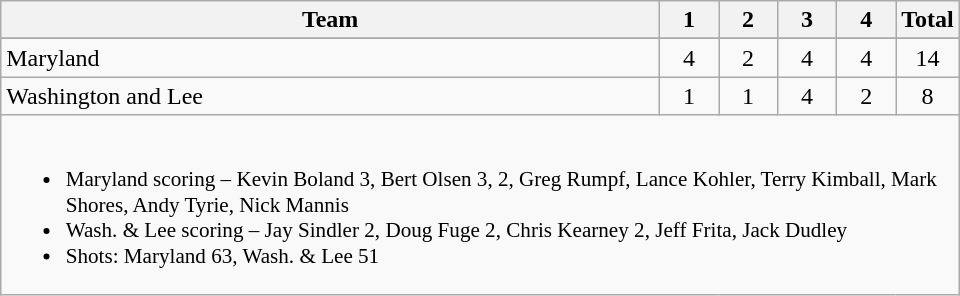<table class="wikitable" style="text-align:center; max-width:40em">
<tr>
<th>Team</th>
<th style="width:2em">1</th>
<th style="width:2em">2</th>
<th style="width:2em">3</th>
<th style="width:2em">4</th>
<th style="width:2em">Total</th>
</tr>
<tr>
</tr>
<tr>
<td style="text-align:left">Maryland</td>
<td>4</td>
<td>2</td>
<td>4</td>
<td>4</td>
<td>14</td>
</tr>
<tr>
<td style="text-align:left">Washington and Lee</td>
<td>1</td>
<td>1</td>
<td>4</td>
<td>2</td>
<td>8</td>
</tr>
<tr>
<td colspan=6 style="text-align:left; font-size:88%;"><br><ul><li>Maryland scoring – Kevin Boland 3, Bert Olsen 3,  2, Greg Rumpf, Lance Kohler, Terry Kimball, Mark Shores, Andy Tyrie, Nick Mannis</li><li>Wash. & Lee scoring – Jay Sindler 2, Doug Fuge 2, Chris Kearney 2, Jeff Frita, Jack Dudley</li><li>Shots: Maryland 63, Wash. & Lee 51</li></ul></td>
</tr>
</table>
